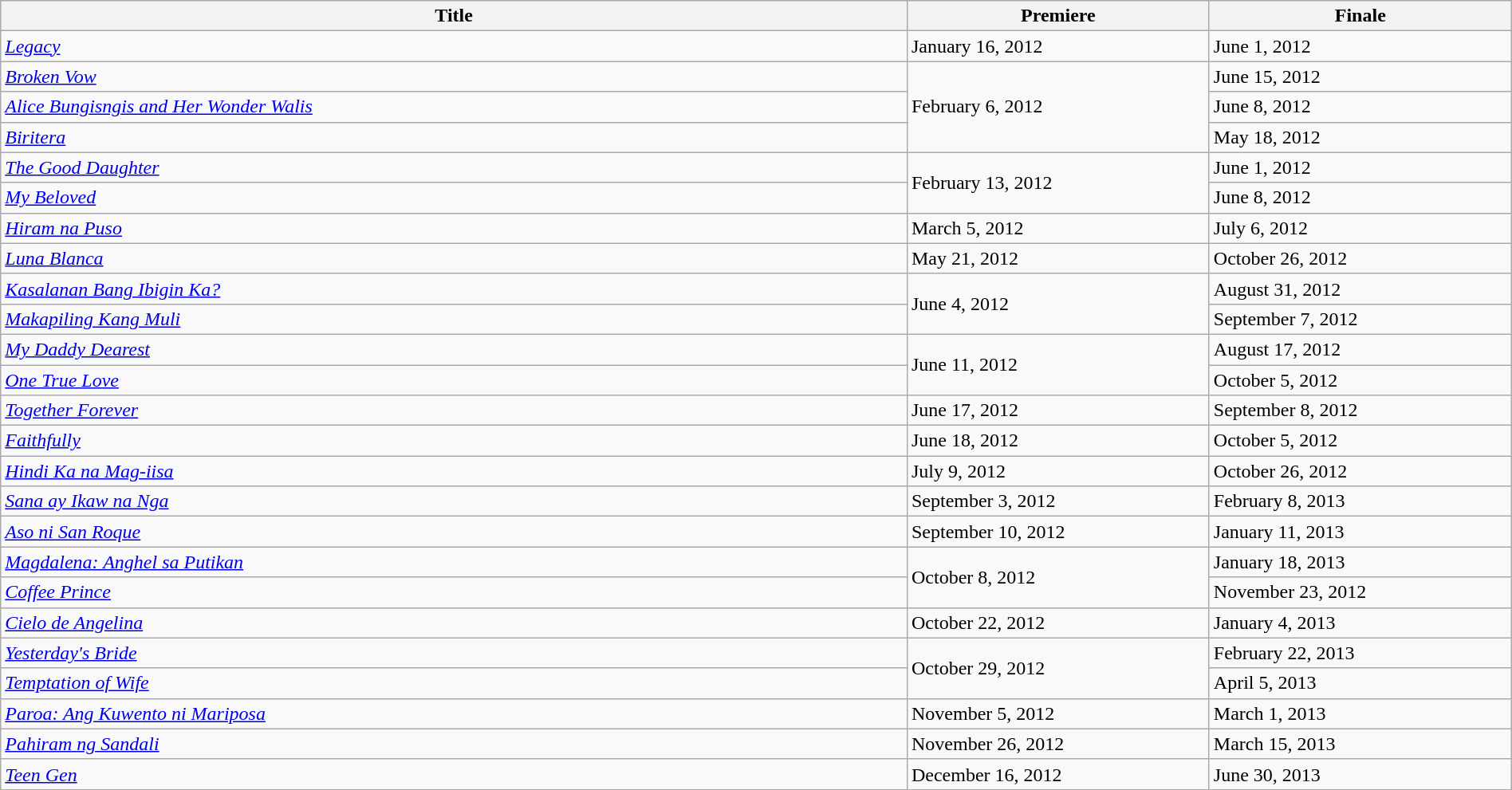<table class="wikitable sortable" width="100%">
<tr>
<th style="width:60%;">Title</th>
<th style="width:20%;">Premiere</th>
<th style="width:20%;">Finale</th>
</tr>
<tr>
<td><em><a href='#'>Legacy</a></em></td>
<td>January 16, 2012</td>
<td>June 1, 2012</td>
</tr>
<tr>
<td><em><a href='#'>Broken Vow</a></em></td>
<td rowspan=3>February 6, 2012</td>
<td>June 15, 2012</td>
</tr>
<tr>
<td><em><a href='#'>Alice Bungisngis and Her Wonder Walis</a></em> </td>
<td>June 8, 2012</td>
</tr>
<tr>
<td><em><a href='#'>Biritera</a></em> </td>
<td>May 18, 2012</td>
</tr>
<tr>
<td><em><a href='#'>The Good Daughter</a></em></td>
<td rowspan=2>February 13, 2012</td>
<td>June 1, 2012</td>
</tr>
<tr>
<td><em><a href='#'>My Beloved</a></em></td>
<td>June 8, 2012</td>
</tr>
<tr>
<td><em><a href='#'>Hiram na Puso</a></em> </td>
<td>March 5, 2012</td>
<td>July 6, 2012</td>
</tr>
<tr>
<td><em><a href='#'>Luna Blanca</a></em></td>
<td>May 21, 2012</td>
<td>October 26, 2012</td>
</tr>
<tr>
<td><em><a href='#'>Kasalanan Bang Ibigin Ka?</a></em> </td>
<td rowspan=2>June 4, 2012</td>
<td>August 31, 2012</td>
</tr>
<tr>
<td><em><a href='#'>Makapiling Kang Muli</a></em> </td>
<td>September 7, 2012</td>
</tr>
<tr>
<td><em><a href='#'>My Daddy Dearest</a></em></td>
<td rowspan=2>June 11, 2012</td>
<td>August 17, 2012</td>
</tr>
<tr>
<td><em><a href='#'>One True Love</a></em></td>
<td>October 5, 2012</td>
</tr>
<tr>
<td><em><a href='#'>Together Forever</a></em></td>
<td>June 17, 2012</td>
<td>September 8, 2012</td>
</tr>
<tr>
<td><em><a href='#'>Faithfully</a></em></td>
<td>June 18, 2012</td>
<td>October 5, 2012</td>
</tr>
<tr>
<td><em><a href='#'>Hindi Ka na Mag-iisa</a></em> </td>
<td>July 9, 2012</td>
<td>October 26, 2012</td>
</tr>
<tr>
<td><em><a href='#'>Sana ay Ikaw na Nga</a></em> </td>
<td>September 3, 2012</td>
<td>February 8, 2013</td>
</tr>
<tr>
<td><em><a href='#'>Aso ni San Roque</a></em> </td>
<td>September 10, 2012</td>
<td>January 11, 2013</td>
</tr>
<tr>
<td><em><a href='#'>Magdalena: Anghel sa Putikan</a></em></td>
<td rowspan=2>October 8, 2012</td>
<td>January 18, 2013</td>
</tr>
<tr>
<td><em><a href='#'>Coffee Prince</a></em></td>
<td>November 23, 2012</td>
</tr>
<tr>
<td><em><a href='#'>Cielo de Angelina</a></em> </td>
<td>October 22, 2012</td>
<td>January 4, 2013</td>
</tr>
<tr>
<td><em><a href='#'>Yesterday's Bride</a></em></td>
<td rowspan=2>October 29, 2012</td>
<td>February 22, 2013</td>
</tr>
<tr>
<td><em><a href='#'>Temptation of Wife</a></em></td>
<td>April 5, 2013</td>
</tr>
<tr>
<td><em><a href='#'>Paroa: Ang Kuwento ni Mariposa</a></em> </td>
<td>November 5, 2012</td>
<td>March 1, 2013</td>
</tr>
<tr>
<td><em><a href='#'>Pahiram ng Sandali</a></em> </td>
<td>November 26, 2012</td>
<td>March 15, 2013</td>
</tr>
<tr>
<td><em><a href='#'>Teen Gen</a></em></td>
<td>December 16, 2012</td>
<td>June 30, 2013</td>
</tr>
</table>
